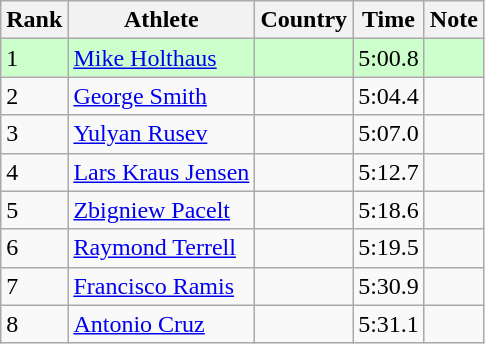<table class="wikitable sortable">
<tr>
<th>Rank</th>
<th>Athlete</th>
<th>Country</th>
<th>Time</th>
<th>Note</th>
</tr>
<tr bgcolor=#CCFFCC>
<td>1</td>
<td><a href='#'>Mike Holthaus</a></td>
<td></td>
<td>5:00.8</td>
<td></td>
</tr>
<tr>
<td>2</td>
<td><a href='#'>George Smith</a></td>
<td></td>
<td>5:04.4</td>
<td></td>
</tr>
<tr>
<td>3</td>
<td><a href='#'>Yulyan Rusev</a></td>
<td></td>
<td>5:07.0</td>
<td></td>
</tr>
<tr>
<td>4</td>
<td><a href='#'>Lars Kraus Jensen</a></td>
<td></td>
<td>5:12.7</td>
<td></td>
</tr>
<tr>
<td>5</td>
<td><a href='#'>Zbigniew Pacelt</a></td>
<td></td>
<td>5:18.6</td>
<td></td>
</tr>
<tr>
<td>6</td>
<td><a href='#'>Raymond Terrell</a></td>
<td></td>
<td>5:19.5</td>
<td></td>
</tr>
<tr>
<td>7</td>
<td><a href='#'>Francisco Ramis</a></td>
<td></td>
<td>5:30.9</td>
<td></td>
</tr>
<tr>
<td>8</td>
<td><a href='#'>Antonio Cruz</a></td>
<td></td>
<td>5:31.1</td>
<td></td>
</tr>
</table>
